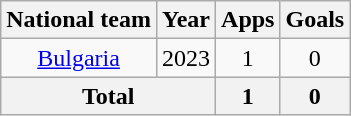<table class="wikitable" style="text-align:center">
<tr>
<th>National team</th>
<th>Year</th>
<th>Apps</th>
<th>Goals</th>
</tr>
<tr>
<td rowspan="1"><a href='#'>Bulgaria</a></td>
<td>2023</td>
<td>1</td>
<td>0</td>
</tr>
<tr>
<th colspan="2">Total</th>
<th>1</th>
<th>0</th>
</tr>
</table>
